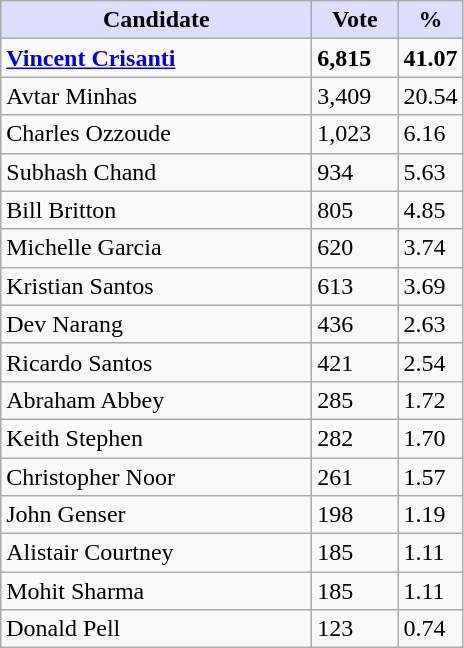<table class="wikitable">
<tr>
<th style="background:#ddf; width:200px;">Candidate</th>
<th style="background:#ddf; width:50px;">Vote</th>
<th style="background:#ddf; width:30px;">%</th>
</tr>
<tr>
<td><strong><a href='#'>Vincent Crisanti</a></strong></td>
<td><strong>6,815</strong></td>
<td><strong>41.07</strong></td>
</tr>
<tr>
<td>Avtar Minhas</td>
<td>3,409</td>
<td>20.54</td>
</tr>
<tr>
<td>Charles Ozzoude</td>
<td>1,023</td>
<td>6.16</td>
</tr>
<tr>
<td>Subhash Chand</td>
<td>934</td>
<td>5.63</td>
</tr>
<tr>
<td>Bill Britton</td>
<td>805</td>
<td>4.85</td>
</tr>
<tr>
<td>Michelle Garcia</td>
<td>620</td>
<td>3.74</td>
</tr>
<tr>
<td>Kristian Santos</td>
<td>613</td>
<td>3.69</td>
</tr>
<tr>
<td>Dev Narang</td>
<td>436</td>
<td>2.63</td>
</tr>
<tr>
<td>Ricardo Santos</td>
<td>421</td>
<td>2.54</td>
</tr>
<tr>
<td>Abraham Abbey</td>
<td>285</td>
<td>1.72</td>
</tr>
<tr>
<td>Keith Stephen</td>
<td>282</td>
<td>1.70</td>
</tr>
<tr>
<td>Christopher Noor</td>
<td>261</td>
<td>1.57</td>
</tr>
<tr>
<td>John Genser</td>
<td>198</td>
<td>1.19</td>
</tr>
<tr>
<td>Alistair Courtney</td>
<td>185</td>
<td>1.11</td>
</tr>
<tr>
<td>Mohit Sharma</td>
<td>185</td>
<td>1.11</td>
</tr>
<tr>
<td>Donald Pell</td>
<td>123</td>
<td>0.74</td>
</tr>
</table>
